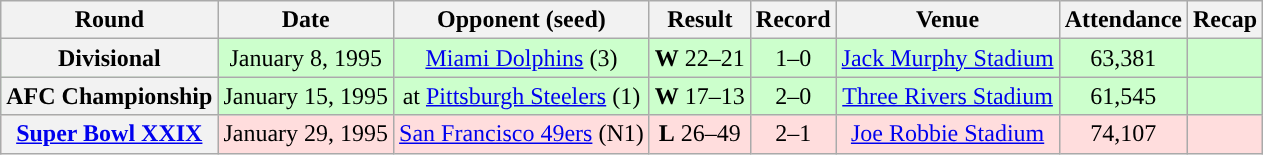<table class="wikitable" style="text-align:center">
<tr>
<th>Round</th>
<th>Date</th>
<th>Opponent (seed)</th>
<th>Result</th>
<th>Record</th>
<th>Venue</th>
<th>Attendance</th>
<th>Recap</th>
</tr>
<tr style="background:#cfc">
<th>Divisional</th>
<td>January 8, 1995</td>
<td><a href='#'>Miami Dolphins</a> (3)</td>
<td><strong>W</strong> 22–21</td>
<td>1–0</td>
<td><a href='#'>Jack Murphy Stadium</a></td>
<td>63,381</td>
<td></td>
</tr>
<tr style="background:#cfc">
<th>AFC Championship</th>
<td>January 15, 1995</td>
<td>at <a href='#'>Pittsburgh Steelers</a> (1)</td>
<td><strong>W</strong> 17–13</td>
<td>2–0</td>
<td><a href='#'>Three Rivers Stadium</a></td>
<td>61,545</td>
<td></td>
</tr>
<tr style="background: #ffdddd;">
<th><a href='#'>Super Bowl XXIX</a></th>
<td>January 29, 1995</td>
<td><a href='#'>San Francisco 49ers</a> (N1)</td>
<td><strong>L</strong> 26–49</td>
<td>2–1</td>
<td><a href='#'>Joe Robbie Stadium</a></td>
<td>74,107</td>
<td></td>
</tr>
</table>
